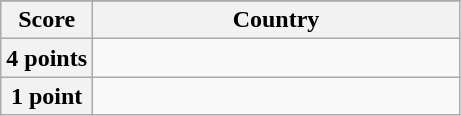<table class="wikitable">
<tr>
</tr>
<tr>
<th scope="col" width=20%>Score</th>
<th scope="col">Country</th>
</tr>
<tr>
<th scope="row">4 points</th>
<td></td>
</tr>
<tr>
<th scope="row">1 point</th>
<td></td>
</tr>
</table>
